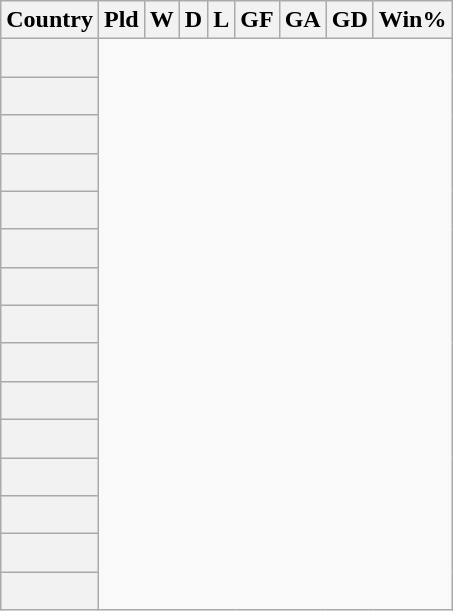<table class="wikitable sortable plainrowheaders" style="text-align:center">
<tr>
<th scope="col">Country</th>
<th scope="col">Pld</th>
<th scope="col">W</th>
<th scope="col">D</th>
<th scope="col">L</th>
<th scope="col">GF</th>
<th scope="col">GA</th>
<th scope="col">GD</th>
<th scope="col">Win%</th>
</tr>
<tr>
<th scope="row" align=left><br></th>
</tr>
<tr>
<th scope="row" align=left><br></th>
</tr>
<tr>
<th scope="row" align=left><br></th>
</tr>
<tr>
<th scope="row" align=left><br></th>
</tr>
<tr>
<th scope="row" align=left><br></th>
</tr>
<tr>
<th scope="row" align=left><br></th>
</tr>
<tr>
<th scope="row" align=left><br></th>
</tr>
<tr>
<th scope="row" align=left><br></th>
</tr>
<tr>
<th scope="row" align=left><br></th>
</tr>
<tr>
<th scope="row" align=left><br></th>
</tr>
<tr>
<th scope="row" align=left><br></th>
</tr>
<tr>
<th scope="row" align=left><br></th>
</tr>
<tr>
<th scope="row" align=left><br></th>
</tr>
<tr>
<th scope="row" align=left><br></th>
</tr>
<tr>
<th scope="row" align=left><br></th>
</tr>
</table>
